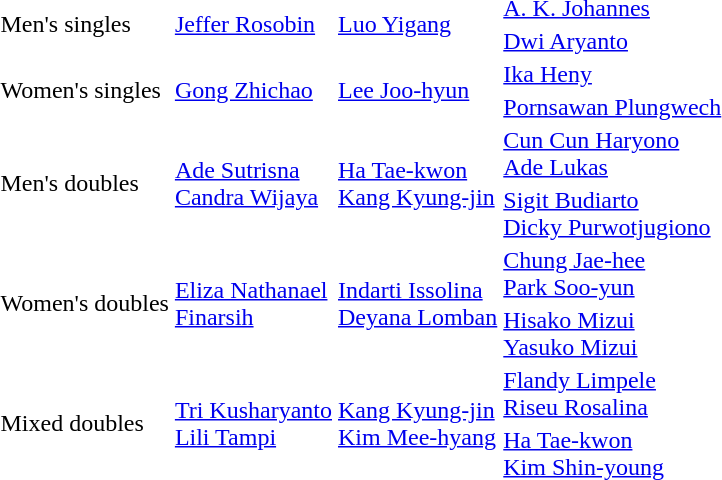<table>
<tr>
<td rowspan="2">Men's singles</td>
<td rowspan="2"> <a href='#'>Jeffer Rosobin</a></td>
<td rowspan="2"> <a href='#'>Luo Yigang</a></td>
<td> <a href='#'>A. K. Johannes</a></td>
</tr>
<tr>
<td> <a href='#'>Dwi Aryanto</a></td>
</tr>
<tr>
<td rowspan="2">Women's singles</td>
<td rowspan="2"> <a href='#'>Gong Zhichao</a></td>
<td rowspan="2"> <a href='#'>Lee Joo-hyun</a></td>
<td> <a href='#'>Ika Heny</a></td>
</tr>
<tr>
<td> <a href='#'>Pornsawan Plungwech</a></td>
</tr>
<tr>
<td rowspan="2">Men's doubles</td>
<td rowspan="2"> <a href='#'>Ade Sutrisna</a> <br>  <a href='#'>Candra Wijaya</a></td>
<td rowspan="2"> <a href='#'>Ha Tae-kwon</a> <br>  <a href='#'>Kang Kyung-jin</a></td>
<td> <a href='#'>Cun Cun Haryono</a> <br>  <a href='#'>Ade Lukas</a></td>
</tr>
<tr>
<td> <a href='#'>Sigit Budiarto</a> <br>  <a href='#'>Dicky Purwotjugiono</a></td>
</tr>
<tr>
<td rowspan="2">Women's doubles</td>
<td rowspan="2"> <a href='#'>Eliza Nathanael</a> <br>  <a href='#'>Finarsih</a></td>
<td rowspan="2"> <a href='#'>Indarti Issolina</a> <br>  <a href='#'>Deyana Lomban</a></td>
<td> <a href='#'>Chung Jae-hee</a> <br>  <a href='#'>Park Soo-yun</a></td>
</tr>
<tr>
<td> <a href='#'>Hisako Mizui</a> <br>  <a href='#'>Yasuko Mizui</a></td>
</tr>
<tr>
<td rowspan="2">Mixed doubles</td>
<td rowspan="2"> <a href='#'>Tri Kusharyanto</a> <br>  <a href='#'>Lili Tampi</a></td>
<td rowspan="2"> <a href='#'>Kang Kyung-jin</a> <br>  <a href='#'>Kim Mee-hyang</a></td>
<td> <a href='#'>Flandy Limpele</a> <br>  <a href='#'>Riseu Rosalina</a></td>
</tr>
<tr>
<td> <a href='#'>Ha Tae-kwon</a> <br>  <a href='#'>Kim Shin-young</a></td>
</tr>
</table>
